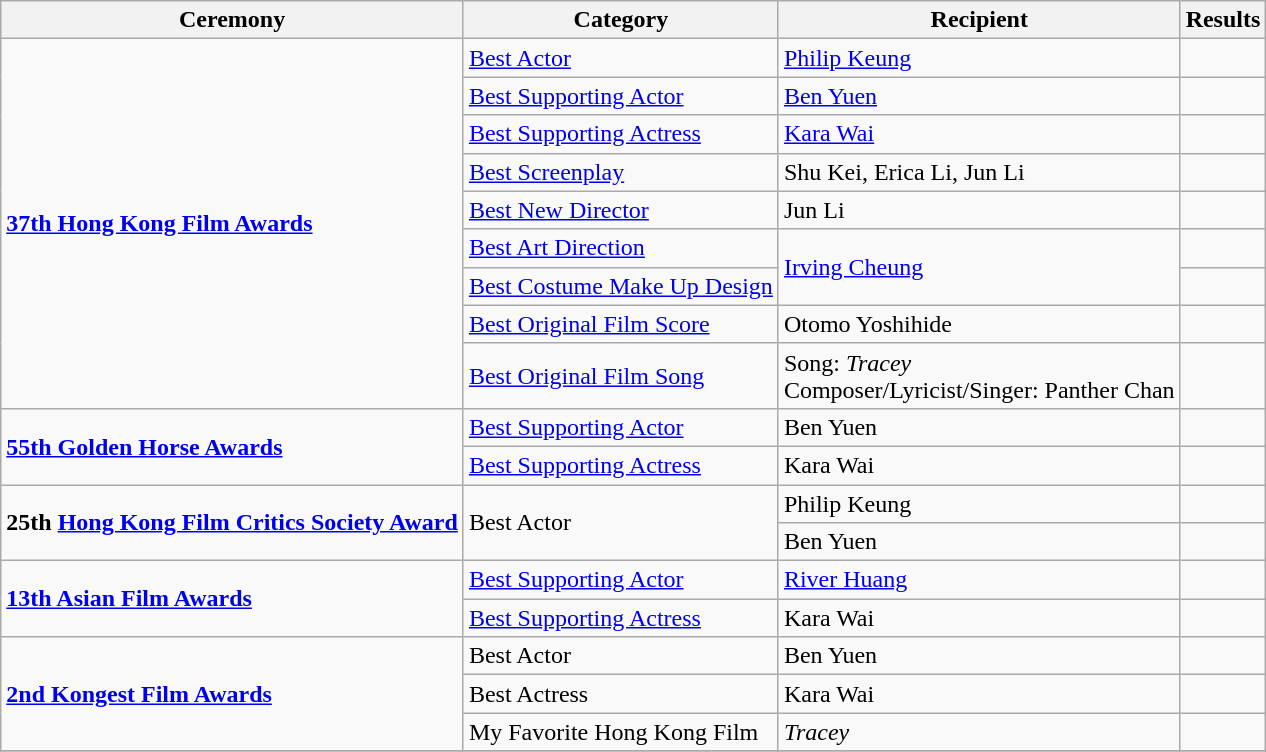<table class="wikitable">
<tr>
<th>Ceremony</th>
<th>Category</th>
<th>Recipient</th>
<th>Results</th>
</tr>
<tr>
<td rowspan=9><strong><a href='#'>37th Hong Kong Film Awards</a></strong></td>
<td><a href='#'>Best Actor</a></td>
<td><a href='#'>Philip Keung</a></td>
<td></td>
</tr>
<tr>
<td><a href='#'>Best Supporting Actor</a></td>
<td><a href='#'>Ben Yuen</a></td>
<td></td>
</tr>
<tr>
<td><a href='#'>Best Supporting Actress</a></td>
<td><a href='#'>Kara Wai</a></td>
<td></td>
</tr>
<tr>
<td><a href='#'>Best Screenplay</a></td>
<td>Shu Kei, Erica Li, Jun Li</td>
<td></td>
</tr>
<tr>
<td><a href='#'>Best New Director</a></td>
<td>Jun Li</td>
<td></td>
</tr>
<tr>
<td><a href='#'>Best Art Direction</a></td>
<td rowspan="2"><a href='#'>Irving Cheung</a></td>
<td></td>
</tr>
<tr>
<td><a href='#'>Best Costume Make Up Design</a></td>
<td></td>
</tr>
<tr>
<td><a href='#'>Best Original Film Score</a></td>
<td>Otomo Yoshihide</td>
<td></td>
</tr>
<tr>
<td><a href='#'>Best Original Film Song</a></td>
<td>Song: <em>Tracey</em><br>Composer/Lyricist/Singer: Panther Chan</td>
<td></td>
</tr>
<tr>
<td rowspan=2><strong><a href='#'>55th Golden Horse Awards</a></strong></td>
<td><a href='#'>Best Supporting Actor</a></td>
<td>Ben Yuen</td>
<td></td>
</tr>
<tr>
<td><a href='#'>Best Supporting Actress</a></td>
<td>Kara Wai</td>
<td></td>
</tr>
<tr>
<td rowspan=2><strong>25th <a href='#'>Hong Kong Film Critics Society Award</a></strong></td>
<td rowspan=2>Best Actor</td>
<td>Philip Keung</td>
<td></td>
</tr>
<tr>
<td>Ben Yuen</td>
<td></td>
</tr>
<tr>
<td rowspan=2><strong><a href='#'>13th Asian Film Awards</a></strong></td>
<td><a href='#'>Best Supporting Actor</a></td>
<td><a href='#'>River Huang</a></td>
<td></td>
</tr>
<tr>
<td><a href='#'>Best Supporting Actress</a></td>
<td>Kara Wai</td>
<td></td>
</tr>
<tr>
<td rowspan=3><strong><a href='#'>2nd Kongest Film Awards</a></strong></td>
<td>Best Actor</td>
<td>Ben Yuen</td>
<td></td>
</tr>
<tr>
<td>Best Actress</td>
<td>Kara Wai</td>
<td></td>
</tr>
<tr>
<td>My Favorite Hong Kong Film</td>
<td><em>Tracey</em></td>
<td></td>
</tr>
<tr>
</tr>
</table>
